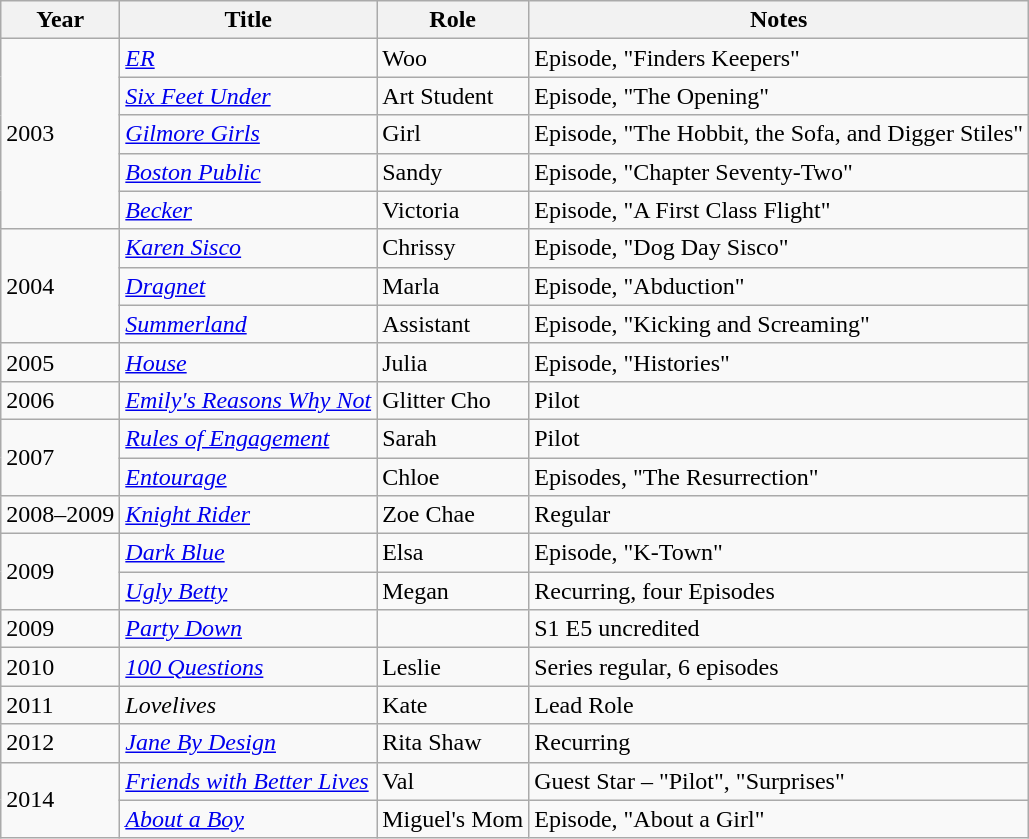<table class="wikitable sortable">
<tr>
<th>Year</th>
<th>Title</th>
<th>Role</th>
<th class="unsortable">Notes</th>
</tr>
<tr>
<td rowspan=5>2003</td>
<td><em><a href='#'>ER</a></em></td>
<td>Woo</td>
<td>Episode, "Finders Keepers"</td>
</tr>
<tr>
<td><em><a href='#'>Six Feet Under</a></em></td>
<td>Art Student</td>
<td>Episode, "The Opening"</td>
</tr>
<tr>
<td><em><a href='#'>Gilmore Girls</a></em></td>
<td>Girl</td>
<td>Episode, "The Hobbit, the Sofa, and Digger Stiles"</td>
</tr>
<tr>
<td><em><a href='#'>Boston Public</a></em></td>
<td>Sandy</td>
<td>Episode, "Chapter Seventy-Two"</td>
</tr>
<tr>
<td><em><a href='#'>Becker</a></em></td>
<td>Victoria</td>
<td>Episode, "A First Class Flight"</td>
</tr>
<tr>
<td rowspan=3>2004</td>
<td><em><a href='#'>Karen Sisco</a></em></td>
<td>Chrissy</td>
<td>Episode, "Dog Day Sisco"</td>
</tr>
<tr>
<td><em><a href='#'>Dragnet</a></em></td>
<td>Marla</td>
<td>Episode, "Abduction"</td>
</tr>
<tr>
<td><em><a href='#'>Summerland</a></em></td>
<td>Assistant</td>
<td>Episode, "Kicking and Screaming"</td>
</tr>
<tr>
<td>2005</td>
<td><em><a href='#'>House</a></em></td>
<td>Julia</td>
<td>Episode, "Histories"</td>
</tr>
<tr>
<td>2006</td>
<td><em><a href='#'>Emily's Reasons Why Not</a></em></td>
<td>Glitter Cho</td>
<td>Pilot</td>
</tr>
<tr>
<td rowspan=2>2007</td>
<td><em><a href='#'>Rules of Engagement</a></em></td>
<td>Sarah</td>
<td>Pilot</td>
</tr>
<tr>
<td><em><a href='#'>Entourage</a></em></td>
<td>Chloe</td>
<td>Episodes, "The Resurrection"</td>
</tr>
<tr>
<td>2008–2009</td>
<td><em><a href='#'>Knight Rider</a></em></td>
<td>Zoe Chae</td>
<td>Regular</td>
</tr>
<tr>
<td rowspan=2>2009</td>
<td><em><a href='#'>Dark Blue</a></em></td>
<td>Elsa</td>
<td>Episode, "K-Town"</td>
</tr>
<tr>
<td><em><a href='#'>Ugly Betty</a></em></td>
<td>Megan</td>
<td>Recurring, four Episodes</td>
</tr>
<tr>
<td>2009</td>
<td><em><a href='#'>Party Down</a></em></td>
<td></td>
<td>S1 E5 uncredited</td>
</tr>
<tr>
<td>2010</td>
<td><em><a href='#'>100 Questions</a></em></td>
<td>Leslie</td>
<td>Series regular, 6 episodes</td>
</tr>
<tr>
<td>2011</td>
<td><em>Lovelives</em></td>
<td>Kate</td>
<td>Lead Role</td>
</tr>
<tr>
<td>2012</td>
<td><em><a href='#'>Jane By Design</a></em></td>
<td>Rita Shaw</td>
<td>Recurring</td>
</tr>
<tr>
<td rowspan=2>2014</td>
<td><em><a href='#'>Friends with Better Lives</a></em></td>
<td>Val</td>
<td>Guest Star – "Pilot", "Surprises"</td>
</tr>
<tr>
<td><em><a href='#'>About a Boy</a></em></td>
<td>Miguel's Mom</td>
<td>Episode, "About a Girl"</td>
</tr>
</table>
